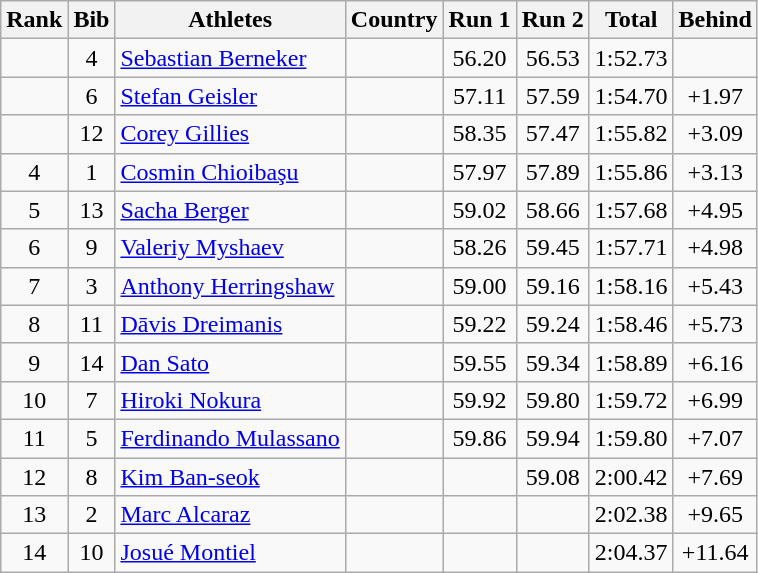<table class="wikitable sortable" style="text-align:center">
<tr>
<th>Rank</th>
<th>Bib</th>
<th>Athletes</th>
<th>Country</th>
<th>Run 1</th>
<th>Run 2</th>
<th>Total</th>
<th>Behind</th>
</tr>
<tr>
<td></td>
<td>4</td>
<td style="text-align:left;"><a href='#'>Sebastian Berneker</a></td>
<td style="text-align:left;"></td>
<td>56.20</td>
<td>56.53</td>
<td>1:52.73</td>
<td></td>
</tr>
<tr>
<td></td>
<td>6</td>
<td style="text-align:left;"><a href='#'>Stefan Geisler</a></td>
<td style="text-align:left;"></td>
<td>57.11</td>
<td>57.59</td>
<td>1:54.70</td>
<td>+1.97</td>
</tr>
<tr>
<td></td>
<td>12</td>
<td style="text-align:left;"><a href='#'>Corey Gillies</a></td>
<td style="text-align:left;"></td>
<td>58.35</td>
<td>57.47</td>
<td>1:55.82</td>
<td>+3.09</td>
</tr>
<tr>
<td>4</td>
<td>1</td>
<td style="text-align:left;"><a href='#'>Cosmin Chioibaşu</a></td>
<td style="text-align:left;"></td>
<td>57.97</td>
<td>57.89</td>
<td>1:55.86</td>
<td>+3.13</td>
</tr>
<tr>
<td>5</td>
<td>13</td>
<td style="text-align:left;"><a href='#'>Sacha Berger</a></td>
<td style="text-align:left;"></td>
<td>59.02</td>
<td>58.66</td>
<td>1:57.68</td>
<td>+4.95</td>
</tr>
<tr>
<td>6</td>
<td>9</td>
<td style="text-align:left;"><a href='#'>Valeriy Myshaev</a></td>
<td style="text-align:left;"></td>
<td>58.26</td>
<td>59.45</td>
<td>1:57.71</td>
<td>+4.98</td>
</tr>
<tr>
<td>7</td>
<td>3</td>
<td style="text-align:left;"><a href='#'>Anthony Herringshaw</a></td>
<td style="text-align:left;"></td>
<td>59.00</td>
<td>59.16</td>
<td>1:58.16</td>
<td>+5.43</td>
</tr>
<tr>
<td>8</td>
<td>11</td>
<td style="text-align:left;"><a href='#'>Dāvis Dreimanis</a></td>
<td style="text-align:left;"></td>
<td>59.22</td>
<td>59.24</td>
<td>1:58.46</td>
<td>+5.73</td>
</tr>
<tr>
<td>9</td>
<td>14</td>
<td style="text-align:left;"><a href='#'>Dan Sato</a></td>
<td style="text-align:left;"></td>
<td>59.55</td>
<td>59.34</td>
<td>1:58.89</td>
<td>+6.16</td>
</tr>
<tr>
<td>10</td>
<td>7</td>
<td style="text-align:left;"><a href='#'>Hiroki Nokura</a></td>
<td style="text-align:left;"></td>
<td>59.92</td>
<td>59.80</td>
<td>1:59.72</td>
<td>+6.99</td>
</tr>
<tr>
<td>11</td>
<td>5</td>
<td style="text-align:left;"><a href='#'>Ferdinando Mulassano</a></td>
<td style="text-align:left;"></td>
<td>59.86</td>
<td>59.94</td>
<td>1:59.80</td>
<td>+7.07</td>
</tr>
<tr>
<td>12</td>
<td>8</td>
<td style="text-align:left;"><a href='#'>Kim Ban-seok</a></td>
<td style="text-align:left;"></td>
<td></td>
<td>59.08</td>
<td>2:00.42</td>
<td>+7.69</td>
</tr>
<tr>
<td>13</td>
<td>2</td>
<td style="text-align:left;"><a href='#'>Marc Alcaraz</a></td>
<td style="text-align:left;"></td>
<td></td>
<td></td>
<td>2:02.38</td>
<td>+9.65</td>
</tr>
<tr>
<td>14</td>
<td>10</td>
<td style="text-align:left;"><a href='#'>Josué Montiel</a></td>
<td style="text-align:left;"></td>
<td></td>
<td></td>
<td>2:04.37</td>
<td>+11.64</td>
</tr>
</table>
